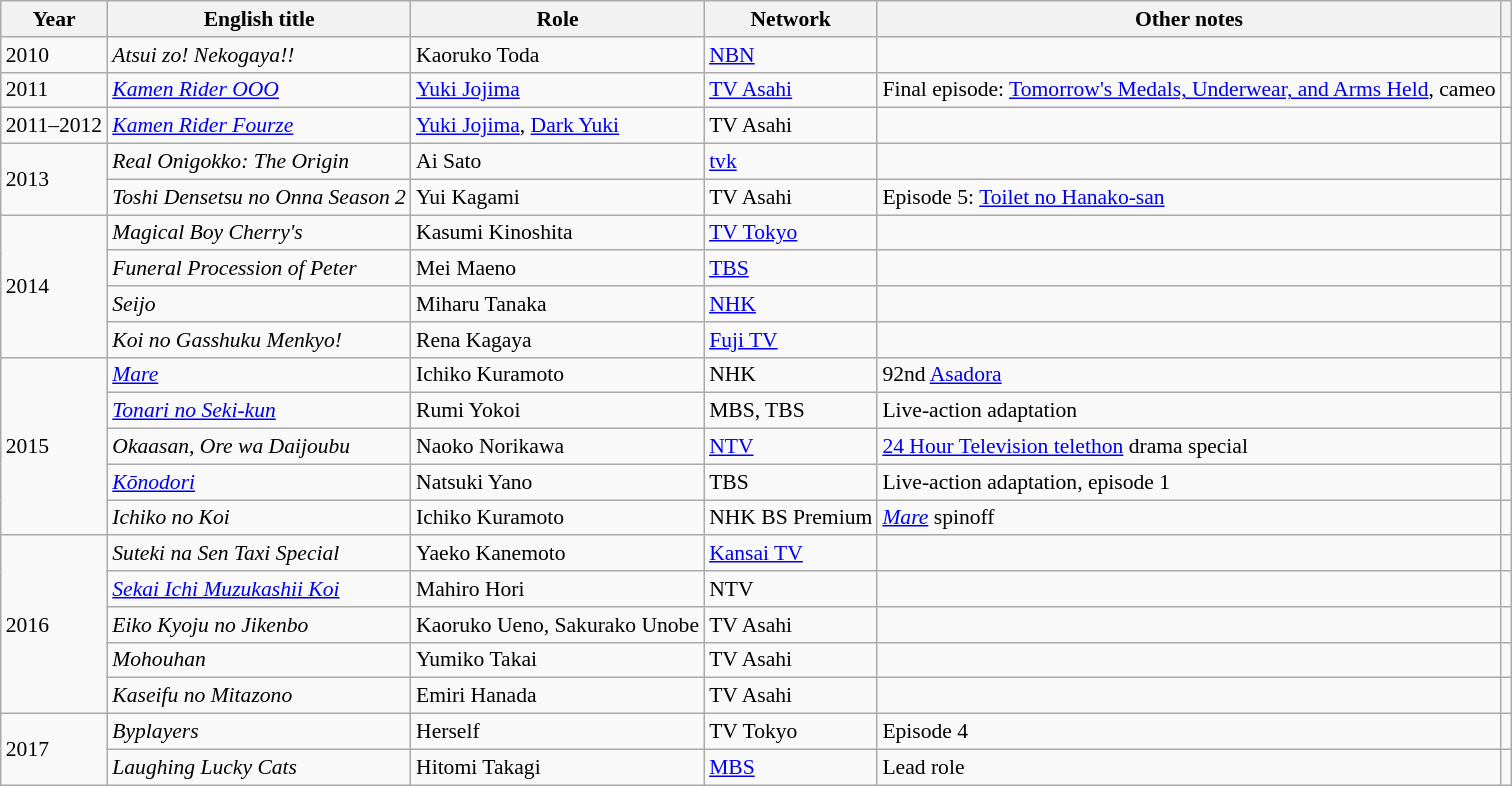<table class="wikitable" style="font-size: 90%;">
<tr>
<th>Year</th>
<th>English title</th>
<th>Role</th>
<th>Network</th>
<th>Other notes</th>
<th class="unsortable"></th>
</tr>
<tr>
<td rowspan="1">2010</td>
<td><em>Atsui zo! Nekogaya!!</em></td>
<td>Kaoruko Toda</td>
<td><a href='#'>NBN</a></td>
<td></td>
<td></td>
</tr>
<tr>
<td rowspan="1">2011</td>
<td><em><a href='#'>Kamen Rider OOO</a></em></td>
<td><a href='#'>Yuki Jojima</a></td>
<td><a href='#'>TV Asahi</a></td>
<td>Final episode: <a href='#'>Tomorrow's Medals, Underwear, and Arms Held</a>, cameo</td>
<td></td>
</tr>
<tr>
<td rowspan="1">2011–2012</td>
<td><em><a href='#'>Kamen Rider Fourze</a></em></td>
<td><a href='#'>Yuki Jojima</a>, <a href='#'>Dark Yuki</a></td>
<td>TV Asahi</td>
<td></td>
<td></td>
</tr>
<tr>
<td rowspan="2">2013</td>
<td><em>Real Onigokko: The Origin</em></td>
<td>Ai Sato</td>
<td><a href='#'>tvk</a></td>
<td></td>
<td></td>
</tr>
<tr>
<td><em>Toshi Densetsu no Onna Season 2</em></td>
<td>Yui Kagami</td>
<td>TV Asahi</td>
<td>Episode 5: <a href='#'>Toilet no Hanako-san</a></td>
<td></td>
</tr>
<tr>
<td rowspan="4">2014</td>
<td><em>Magical Boy Cherry's</em></td>
<td>Kasumi Kinoshita</td>
<td><a href='#'>TV Tokyo</a></td>
<td></td>
<td></td>
</tr>
<tr>
<td><em>Funeral Procession of Peter</em></td>
<td>Mei Maeno</td>
<td><a href='#'>TBS</a></td>
<td></td>
<td></td>
</tr>
<tr>
<td><em>Seijo</em></td>
<td>Miharu Tanaka</td>
<td><a href='#'>NHK</a></td>
<td></td>
<td></td>
</tr>
<tr>
<td><em>Koi no Gasshuku Menkyo!</em></td>
<td>Rena Kagaya</td>
<td><a href='#'>Fuji TV</a></td>
<td></td>
<td></td>
</tr>
<tr>
<td rowspan="5">2015</td>
<td><em><a href='#'>Mare</a></em></td>
<td>Ichiko Kuramoto</td>
<td>NHK</td>
<td>92nd <a href='#'>Asadora</a></td>
<td></td>
</tr>
<tr>
<td><em><a href='#'>Tonari no Seki-kun</a></em></td>
<td>Rumi Yokoi</td>
<td>MBS, TBS</td>
<td>Live-action adaptation</td>
<td></td>
</tr>
<tr>
<td><em>Okaasan, Ore wa Daijoubu</em></td>
<td>Naoko Norikawa</td>
<td><a href='#'>NTV</a></td>
<td><a href='#'>24 Hour Television telethon</a> drama special</td>
<td></td>
</tr>
<tr>
<td><em><a href='#'>Kōnodori</a></em></td>
<td>Natsuki Yano</td>
<td>TBS</td>
<td>Live-action adaptation, episode 1</td>
<td></td>
</tr>
<tr>
<td><em>Ichiko no Koi</em></td>
<td>Ichiko Kuramoto</td>
<td>NHK BS Premium</td>
<td><em><a href='#'>Mare</a></em> spinoff</td>
<td></td>
</tr>
<tr>
<td rowspan="5">2016</td>
<td><em>Suteki na Sen Taxi Special</em></td>
<td>Yaeko Kanemoto</td>
<td><a href='#'>Kansai TV</a></td>
<td></td>
<td></td>
</tr>
<tr>
<td><em><a href='#'>Sekai Ichi Muzukashii Koi</a></em></td>
<td>Mahiro Hori</td>
<td>NTV</td>
<td></td>
<td></td>
</tr>
<tr>
<td><em> Eiko Kyoju no Jikenbo</em></td>
<td>Kaoruko Ueno, Sakurako Unobe</td>
<td>TV Asahi</td>
<td></td>
<td></td>
</tr>
<tr>
<td><em>Mohouhan</em></td>
<td>Yumiko Takai</td>
<td>TV Asahi</td>
<td></td>
<td></td>
</tr>
<tr>
<td><em>Kaseifu no Mitazono</em></td>
<td>Emiri Hanada</td>
<td>TV Asahi</td>
<td></td>
<td></td>
</tr>
<tr>
<td rowspan="2">2017</td>
<td><em>Byplayers</em></td>
<td>Herself</td>
<td>TV Tokyo</td>
<td>Episode 4</td>
<td></td>
</tr>
<tr>
<td><em>Laughing Lucky Cats</em></td>
<td>Hitomi Takagi</td>
<td><a href='#'>MBS</a></td>
<td>Lead role</td>
<td></td>
</tr>
</table>
